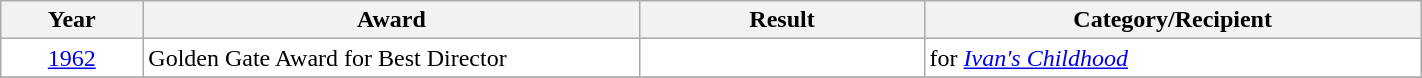<table class="wikitable" width="75%" style="background:#ffffff;">
<tr>
<th width="10%">Year</th>
<th width="35%">Award</th>
<th width="20%">Result</th>
<th width="35%">Category/Recipient</th>
</tr>
<tr>
<td align="center"><a href='#'>1962</a></td>
<td>Golden Gate Award for Best Director</td>
<td></td>
<td>for <em><a href='#'>Ivan's Childhood</a></em> </td>
</tr>
<tr>
</tr>
</table>
